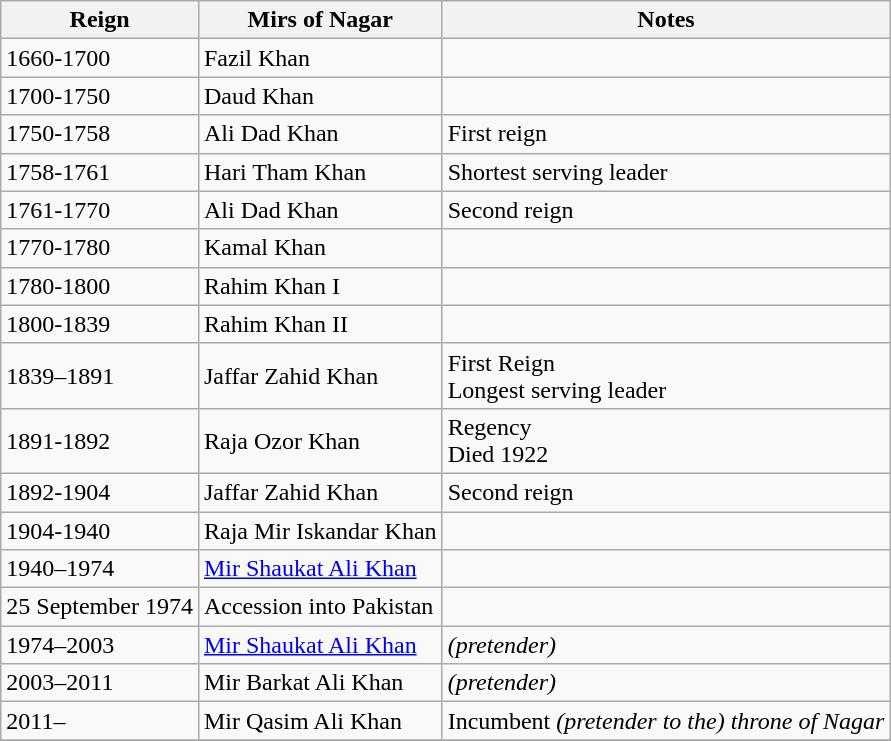<table class="wikitable">
<tr>
<th>Reign</th>
<th>Mirs of Nagar</th>
<th>Notes</th>
</tr>
<tr>
<td>1660-1700</td>
<td>Fazil Khan</td>
<td></td>
</tr>
<tr>
<td>1700-1750</td>
<td>Daud Khan</td>
<td></td>
</tr>
<tr>
<td>1750-1758</td>
<td>Ali Dad Khan</td>
<td>First reign</td>
</tr>
<tr>
<td>1758-1761</td>
<td>Hari Tham Khan</td>
<td>Shortest serving leader</td>
</tr>
<tr>
<td>1761-1770</td>
<td>Ali Dad Khan</td>
<td>Second reign</td>
</tr>
<tr>
<td>1770-1780</td>
<td>Kamal Khan</td>
<td></td>
</tr>
<tr>
<td>1780-1800</td>
<td>Rahim Khan I</td>
<td></td>
</tr>
<tr>
<td>1800-1839</td>
<td>Rahim Khan II</td>
<td></td>
</tr>
<tr>
<td>1839–1891</td>
<td>Jaffar Zahid Khan</td>
<td>First Reign<br>Longest serving leader</td>
</tr>
<tr>
<td>1891-1892</td>
<td>Raja Ozor Khan</td>
<td>Regency<br>Died 1922</td>
</tr>
<tr>
<td>1892-1904</td>
<td>Jaffar Zahid Khan</td>
<td>Second reign</td>
</tr>
<tr>
<td>1904-1940</td>
<td>Raja Mir Iskandar Khan</td>
<td></td>
</tr>
<tr>
<td>1940–1974</td>
<td><a href='#'>Mir Shaukat Ali Khan</a></td>
<td></td>
</tr>
<tr>
<td>25 September 1974</td>
<td>Accession into Pakistan</td>
</tr>
<tr>
<td>1974–2003</td>
<td><a href='#'>Mir Shaukat Ali Khan</a></td>
<td><em>(pretender)</em></td>
</tr>
<tr>
<td>2003–2011</td>
<td>Mir Barkat Ali Khan</td>
<td> <em>(pretender)</em></td>
</tr>
<tr>
<td>2011–</td>
<td>Mir Qasim Ali Khan</td>
<td>Incumbent <em>(pretender to the) throne of Nagar</em></td>
</tr>
<tr>
</tr>
<tr>
</tr>
</table>
